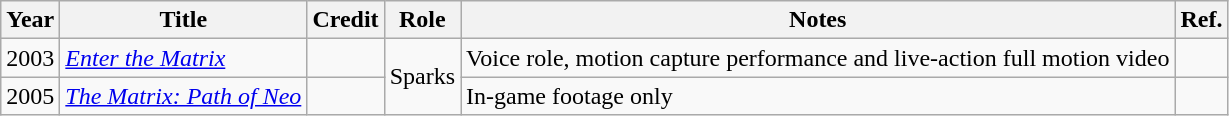<table class="wikitable">
<tr>
<th>Year</th>
<th>Title</th>
<th>Credit</th>
<th>Role</th>
<th>Notes</th>
<th>Ref.</th>
</tr>
<tr>
<td>2003</td>
<td><em><a href='#'>Enter the Matrix</a></em></td>
<td></td>
<td rowspan="2">Sparks</td>
<td>Voice role, motion capture performance and live-action full motion video</td>
<td></td>
</tr>
<tr>
<td>2005</td>
<td><em><a href='#'>The Matrix: Path of Neo</a></em></td>
<td></td>
<td>In-game footage only</td>
<td></td>
</tr>
</table>
